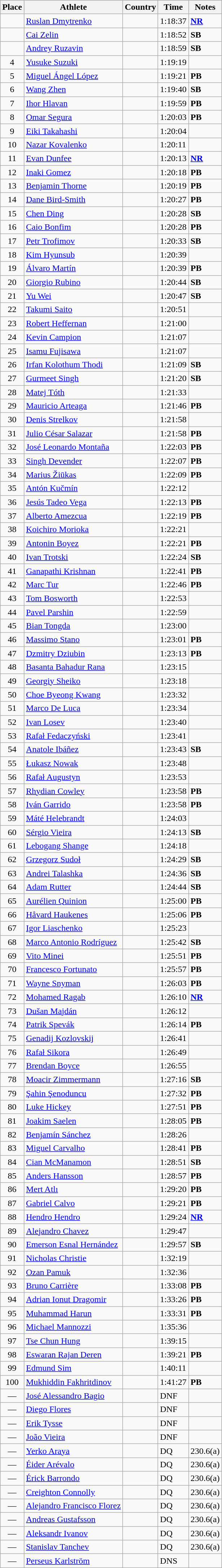<table class=wikitable>
<tr>
<th>Place</th>
<th>Athlete</th>
<th>Country</th>
<th>Time</th>
<th>Notes</th>
</tr>
<tr>
<td align=center></td>
<td align=left><a href='#'>Ruslan Dmytrenko</a></td>
<td align=left></td>
<td>1:18:37</td>
<td><strong><a href='#'>NR</a></strong></td>
</tr>
<tr>
<td align=center></td>
<td align=left><a href='#'>Cai Zelin</a></td>
<td align=left></td>
<td>1:18:52</td>
<td><strong>SB</strong></td>
</tr>
<tr>
<td align=center></td>
<td align=left><a href='#'>Andrey Ruzavin</a></td>
<td align=left></td>
<td>1:18:59</td>
<td><strong>SB</strong></td>
</tr>
<tr>
<td align=center>4</td>
<td align=left><a href='#'>Yusuke Suzuki</a></td>
<td align=left></td>
<td>1:19:19</td>
<td></td>
</tr>
<tr>
<td align=center>5</td>
<td align=left><a href='#'>Miguel Ángel López</a></td>
<td align=left></td>
<td>1:19:21</td>
<td><strong>PB</strong></td>
</tr>
<tr>
<td align=center>6</td>
<td align=left><a href='#'>Wang Zhen</a></td>
<td align=left></td>
<td>1:19:40</td>
<td><strong>SB</strong></td>
</tr>
<tr>
<td align=center>7</td>
<td align=left><a href='#'>Ihor Hlavan</a></td>
<td align=left></td>
<td>1:19:59</td>
<td><strong>PB</strong></td>
</tr>
<tr>
<td align=center>8</td>
<td align=left><a href='#'>Omar Segura</a></td>
<td align=left></td>
<td>1:20:03</td>
<td><strong>PB</strong></td>
</tr>
<tr>
<td align=center>9</td>
<td align=left><a href='#'>Eiki Takahashi</a></td>
<td align=left></td>
<td>1:20:04</td>
<td></td>
</tr>
<tr>
<td align=center>10</td>
<td align=left><a href='#'>Nazar Kovalenko</a></td>
<td align=left></td>
<td>1:20:11</td>
<td></td>
</tr>
<tr>
<td align=center>11</td>
<td align=left><a href='#'>Evan Dunfee</a></td>
<td align=left></td>
<td>1:20:13</td>
<td><strong><a href='#'>NR</a></strong></td>
</tr>
<tr>
<td align=center>12</td>
<td align=left><a href='#'>Inaki Gomez</a></td>
<td align=left></td>
<td>1:20:18</td>
<td><strong>PB</strong></td>
</tr>
<tr>
<td align=center>13</td>
<td align=left><a href='#'>Benjamin Thorne</a></td>
<td align=left></td>
<td>1:20:19</td>
<td><strong>PB</strong></td>
</tr>
<tr>
<td align=center>14</td>
<td align=left><a href='#'>Dane Bird-Smith</a></td>
<td align=left></td>
<td>1:20:27</td>
<td><strong>PB</strong></td>
</tr>
<tr>
<td align=center>15</td>
<td align=left><a href='#'>Chen Ding</a></td>
<td align=left></td>
<td>1:20:28</td>
<td><strong>SB</strong></td>
</tr>
<tr>
<td align=center>16</td>
<td align=left><a href='#'>Caio Bonfim</a></td>
<td align=left></td>
<td>1:20:28</td>
<td><strong>PB</strong></td>
</tr>
<tr>
<td align=center>17</td>
<td align=left><a href='#'>Petr Trofimov</a></td>
<td align=left></td>
<td>1:20:33</td>
<td><strong>SB</strong></td>
</tr>
<tr>
<td align=center>18</td>
<td align=left><a href='#'>Kim Hyunsub</a></td>
<td align=left></td>
<td>1:20:39</td>
<td></td>
</tr>
<tr>
<td align=center>19</td>
<td align=left><a href='#'>Álvaro Martín</a></td>
<td align=left></td>
<td>1:20:39</td>
<td><strong>PB</strong></td>
</tr>
<tr>
<td align=center>20</td>
<td align=left><a href='#'>Giorgio Rubino</a></td>
<td align=left></td>
<td>1:20:44</td>
<td><strong>SB</strong></td>
</tr>
<tr>
<td align=center>21</td>
<td align=left><a href='#'>Yu Wei</a></td>
<td align=left></td>
<td>1:20:47</td>
<td><strong>SB</strong></td>
</tr>
<tr>
<td align=center>22</td>
<td align=left><a href='#'>Takumi Saito</a></td>
<td align=left></td>
<td>1:20:51</td>
<td></td>
</tr>
<tr>
<td align=center>23</td>
<td align=left><a href='#'>Robert Heffernan</a></td>
<td align=left></td>
<td>1:21:00</td>
<td></td>
</tr>
<tr>
<td align=center>24</td>
<td align=left><a href='#'>Kevin Campion</a></td>
<td align=left></td>
<td>1:21:07</td>
<td></td>
</tr>
<tr>
<td align=center>25</td>
<td align=left><a href='#'>Isamu Fujisawa</a></td>
<td align=left></td>
<td>1:21:07</td>
<td></td>
</tr>
<tr>
<td align=center>26</td>
<td align=left><a href='#'>Irfan Kolothum Thodi</a></td>
<td align=left></td>
<td>1:21:09</td>
<td><strong>SB</strong></td>
</tr>
<tr>
<td align=center>27</td>
<td align=left><a href='#'>Gurmeet Singh</a></td>
<td align=left></td>
<td>1:21:20</td>
<td><strong>SB</strong></td>
</tr>
<tr>
<td align=center>28</td>
<td align=left><a href='#'>Matej Tóth</a></td>
<td align=left></td>
<td>1:21:33</td>
<td></td>
</tr>
<tr>
<td align=center>29</td>
<td align=left><a href='#'>Mauricio Arteaga</a></td>
<td align=left></td>
<td>1:21:46</td>
<td><strong>PB</strong></td>
</tr>
<tr>
<td align=center>30</td>
<td align=left><a href='#'>Denis Strelkov</a></td>
<td align=left></td>
<td>1:21:58</td>
<td></td>
</tr>
<tr>
<td align=center>31</td>
<td align=left><a href='#'>Julio César Salazar</a></td>
<td align=left></td>
<td>1:21:58</td>
<td><strong>PB</strong></td>
</tr>
<tr>
<td align=center>32</td>
<td align=left><a href='#'>José Leonardo Montaña</a></td>
<td align=left></td>
<td>1:22:03</td>
<td><strong>PB</strong></td>
</tr>
<tr>
<td align=center>33</td>
<td align=left><a href='#'>Singh Devender</a></td>
<td align=left></td>
<td>1:22:07</td>
<td><strong>PB</strong></td>
</tr>
<tr>
<td align=center>34</td>
<td align=left><a href='#'>Marius Žiūkas</a></td>
<td align=left></td>
<td>1:22:09</td>
<td><strong>PB</strong></td>
</tr>
<tr>
<td align=center>35</td>
<td align=left><a href='#'>Antón Kučmín</a></td>
<td align=left></td>
<td>1:22:12</td>
<td></td>
</tr>
<tr>
<td align=center>36</td>
<td align=left><a href='#'>Jesús Tadeo Vega</a></td>
<td align=left></td>
<td>1:22:13</td>
<td><strong>PB</strong></td>
</tr>
<tr>
<td align=center>37</td>
<td align=left><a href='#'>Alberto Amezcua</a></td>
<td align=left></td>
<td>1:22:19</td>
<td><strong>PB</strong></td>
</tr>
<tr>
<td align=center>38</td>
<td align=left><a href='#'>Koichiro Morioka</a></td>
<td align=left></td>
<td>1:22:21</td>
<td></td>
</tr>
<tr>
<td align=center>39</td>
<td align=left><a href='#'>Antonin Boyez</a></td>
<td align=left></td>
<td>1:22:21</td>
<td><strong>PB</strong></td>
</tr>
<tr>
<td align=center>40</td>
<td align=left><a href='#'>Ivan Trotski</a></td>
<td align=left></td>
<td>1:22:24</td>
<td><strong>SB</strong></td>
</tr>
<tr>
<td align=center>41</td>
<td align=left><a href='#'>Ganapathi Krishnan</a></td>
<td align=left></td>
<td>1:22:41</td>
<td><strong>PB</strong></td>
</tr>
<tr>
<td align=center>42</td>
<td align=left><a href='#'>Marc Tur</a></td>
<td align=left></td>
<td>1:22:46</td>
<td><strong>PB</strong></td>
</tr>
<tr>
<td align=center>43</td>
<td align=left><a href='#'>Tom Bosworth</a></td>
<td align=left></td>
<td>1:22:53</td>
<td></td>
</tr>
<tr>
<td align=center>44</td>
<td align=left><a href='#'>Pavel Parshin</a></td>
<td align=left></td>
<td>1:22:59</td>
<td></td>
</tr>
<tr>
<td align=center>45</td>
<td align=left><a href='#'>Bian Tongda</a></td>
<td align=left></td>
<td>1:23:00</td>
<td></td>
</tr>
<tr>
<td align=center>46</td>
<td align=left><a href='#'>Massimo Stano</a></td>
<td align=left></td>
<td>1:23:01</td>
<td><strong>PB</strong></td>
</tr>
<tr>
<td align=center>47</td>
<td align=left><a href='#'>Dzmitry Dziubin</a></td>
<td align=left></td>
<td>1:23:13</td>
<td><strong>PB</strong></td>
</tr>
<tr>
<td align=center>48</td>
<td align=left><a href='#'>Basanta Bahadur Rana</a></td>
<td align=left></td>
<td>1:23:15</td>
<td></td>
</tr>
<tr>
<td align=center>49</td>
<td align=left><a href='#'>Georgiy Sheiko</a></td>
<td align=left></td>
<td>1:23:18</td>
<td></td>
</tr>
<tr>
<td align=center>50</td>
<td align=left><a href='#'>Choe Byeong Kwang</a></td>
<td align=left></td>
<td>1:23:32</td>
<td></td>
</tr>
<tr>
<td align=center>51</td>
<td align=left><a href='#'>Marco De Luca</a></td>
<td align=left></td>
<td>1:23:34</td>
<td></td>
</tr>
<tr>
<td align=center>52</td>
<td align=left><a href='#'>Ivan Losev</a></td>
<td align=left></td>
<td>1:23:40</td>
<td></td>
</tr>
<tr>
<td align=center>53</td>
<td align=left><a href='#'>Rafał Fedaczyński</a></td>
<td align=left></td>
<td>1:23:41</td>
<td></td>
</tr>
<tr>
<td align=center>54</td>
<td align=left><a href='#'>Anatole Ibáñez</a></td>
<td align=left></td>
<td>1:23:43</td>
<td><strong>SB</strong></td>
</tr>
<tr>
<td align=center>55</td>
<td align=left><a href='#'>Łukasz Nowak</a></td>
<td align=left></td>
<td>1:23:48</td>
<td></td>
</tr>
<tr>
<td align=center>56</td>
<td align=left><a href='#'>Rafał Augustyn</a></td>
<td align=left></td>
<td>1:23:53</td>
<td></td>
</tr>
<tr>
<td align=center>57</td>
<td align=left><a href='#'>Rhydian Cowley</a></td>
<td align=left></td>
<td>1:23:58</td>
<td><strong>PB</strong></td>
</tr>
<tr>
<td align=center>58</td>
<td align=left><a href='#'>Iván Garrido</a></td>
<td align=left></td>
<td>1:23:58</td>
<td><strong>PB</strong></td>
</tr>
<tr>
<td align=center>59</td>
<td align=left><a href='#'>Máté Helebrandt</a></td>
<td align=left></td>
<td>1:24:03</td>
<td></td>
</tr>
<tr>
<td align=center>60</td>
<td align=left><a href='#'>Sérgio Vieira</a></td>
<td align=left></td>
<td>1:24:13</td>
<td><strong>SB</strong></td>
</tr>
<tr>
<td align=center>61</td>
<td align=left><a href='#'>Lebogang Shange</a></td>
<td align=left></td>
<td>1:24:18</td>
<td></td>
</tr>
<tr>
<td align=center>62</td>
<td align=left><a href='#'>Grzegorz Sudoł</a></td>
<td align=left></td>
<td>1:24:29</td>
<td><strong>SB</strong></td>
</tr>
<tr>
<td align=center>63</td>
<td align=left><a href='#'>Andrei Talashka</a></td>
<td align=left></td>
<td>1:24:36</td>
<td><strong>SB</strong></td>
</tr>
<tr>
<td align=center>64</td>
<td align=left><a href='#'>Adam Rutter</a></td>
<td align=left></td>
<td>1:24:44</td>
<td><strong>SB</strong></td>
</tr>
<tr>
<td align=center>65</td>
<td align=left><a href='#'>Aurélien Quinion</a></td>
<td align=left></td>
<td>1:25:00</td>
<td><strong>PB</strong></td>
</tr>
<tr>
<td align=center>66</td>
<td align=left><a href='#'>Håvard Haukenes</a></td>
<td align=left></td>
<td>1:25:06</td>
<td><strong>PB</strong></td>
</tr>
<tr>
<td align=center>67</td>
<td align=left><a href='#'>Igor Liaschenko</a></td>
<td align=left></td>
<td>1:25:23</td>
<td></td>
</tr>
<tr>
<td align=center>68</td>
<td align=left><a href='#'>Marco Antonio Rodríguez</a></td>
<td align=left></td>
<td>1:25:42</td>
<td><strong>SB</strong></td>
</tr>
<tr>
<td align=center>69</td>
<td align=left><a href='#'>Vito Minei</a></td>
<td align=left></td>
<td>1:25:51</td>
<td><strong>PB</strong></td>
</tr>
<tr>
<td align=center>70</td>
<td align=left><a href='#'>Francesco Fortunato</a></td>
<td align=left></td>
<td>1:25:57</td>
<td><strong>PB</strong></td>
</tr>
<tr>
<td align=center>71</td>
<td align=left><a href='#'>Wayne Snyman</a></td>
<td align=left></td>
<td>1:26:03</td>
<td><strong>PB</strong></td>
</tr>
<tr>
<td align=center>72</td>
<td align=left><a href='#'>Mohamed Ragab</a></td>
<td align=left></td>
<td>1:26:10</td>
<td><strong><a href='#'>NR</a></strong></td>
</tr>
<tr>
<td align=center>73</td>
<td align=left><a href='#'>Dušan Majdán</a></td>
<td align=left></td>
<td>1:26:12</td>
<td></td>
</tr>
<tr>
<td align=center>74</td>
<td align=left><a href='#'>Patrik Spevák</a></td>
<td align=left></td>
<td>1:26:14</td>
<td><strong>PB</strong></td>
</tr>
<tr>
<td align=center>75</td>
<td align=left><a href='#'>Genadij Kozlovskij</a></td>
<td align=left></td>
<td>1:26:41</td>
<td></td>
</tr>
<tr>
<td align=center>76</td>
<td align=left><a href='#'>Rafał Sikora</a></td>
<td align=left></td>
<td>1:26:49</td>
<td></td>
</tr>
<tr>
<td align=center>77</td>
<td align=left><a href='#'>Brendan Boyce</a></td>
<td align=left></td>
<td>1:26:55</td>
<td></td>
</tr>
<tr>
<td align=center>78</td>
<td align=left><a href='#'>Moacir Zimmermann</a></td>
<td align=left></td>
<td>1:27:16</td>
<td><strong>SB</strong></td>
</tr>
<tr>
<td align=center>79</td>
<td align=left><a href='#'>Şahin Şenoduncu</a></td>
<td align=left></td>
<td>1:27:32</td>
<td><strong>PB</strong></td>
</tr>
<tr>
<td align=center>80</td>
<td align=left><a href='#'>Luke Hickey</a></td>
<td align=left></td>
<td>1:27:51</td>
<td><strong>PB</strong></td>
</tr>
<tr>
<td align=center>81</td>
<td align=left><a href='#'>Joakim Saelen</a></td>
<td align=left></td>
<td>1:28:05</td>
<td><strong>PB</strong></td>
</tr>
<tr>
<td align=center>82</td>
<td align=left><a href='#'>Benjamín Sánchez</a></td>
<td align=left></td>
<td>1:28:26</td>
<td></td>
</tr>
<tr>
<td align=center>83</td>
<td align=left><a href='#'>Miguel Carvalho</a></td>
<td align=left></td>
<td>1:28:41</td>
<td><strong>PB</strong></td>
</tr>
<tr>
<td align=center>84</td>
<td align=left><a href='#'>Cian McManamon</a></td>
<td align=left></td>
<td>1:28:51</td>
<td><strong>SB</strong></td>
</tr>
<tr>
<td align=center>85</td>
<td align=left><a href='#'>Anders Hansson</a></td>
<td align=left></td>
<td>1:28:57</td>
<td><strong>PB</strong></td>
</tr>
<tr>
<td align=center>86</td>
<td align=left><a href='#'>Mert Atlı</a></td>
<td align=left></td>
<td>1:29:20</td>
<td><strong>PB</strong></td>
</tr>
<tr>
<td align=center>87</td>
<td align=left><a href='#'>Gabriel Calvo</a></td>
<td align=left></td>
<td>1:29:21</td>
<td><strong>PB</strong></td>
</tr>
<tr>
<td align=center>88</td>
<td align=left><a href='#'>Hendro Hendro</a></td>
<td align=left></td>
<td>1:29:24</td>
<td><strong><a href='#'>NR</a></strong></td>
</tr>
<tr>
<td align=center>89</td>
<td align=left><a href='#'>Alejandro Chavez</a></td>
<td align=left></td>
<td>1:29:47</td>
<td></td>
</tr>
<tr>
<td align=center>90</td>
<td align=left><a href='#'>Emerson Esnal Hernández</a></td>
<td align=left></td>
<td>1:29:57</td>
<td><strong>SB</strong></td>
</tr>
<tr>
<td align=center>91</td>
<td align=left><a href='#'>Nicholas Christie</a></td>
<td align=left></td>
<td>1:32:19</td>
<td></td>
</tr>
<tr>
<td align=center>92</td>
<td align=left><a href='#'>Ozan Pamuk</a></td>
<td align=left></td>
<td>1:32:36</td>
<td></td>
</tr>
<tr>
<td align=center>93</td>
<td align=left><a href='#'>Bruno Carrière</a></td>
<td align=left></td>
<td>1:33:08</td>
<td><strong>PB</strong></td>
</tr>
<tr>
<td align=center>94</td>
<td align=left><a href='#'>Adrian Ionut Dragomir</a></td>
<td align=left></td>
<td>1:33:26</td>
<td><strong>PB</strong></td>
</tr>
<tr>
<td align=center>95</td>
<td align=left><a href='#'>Muhammad Harun</a></td>
<td align=left></td>
<td>1:33:31</td>
<td><strong>PB</strong></td>
</tr>
<tr>
<td align=center>96</td>
<td align=left><a href='#'>Michael Mannozzi</a></td>
<td align=left></td>
<td>1:35:36</td>
<td></td>
</tr>
<tr>
<td align=center>97</td>
<td align=left><a href='#'>Tse Chun Hung</a></td>
<td align=left></td>
<td>1:39:15</td>
<td></td>
</tr>
<tr>
<td align=center>98</td>
<td align=left><a href='#'>Eswaran Rajan Deren</a></td>
<td align=left></td>
<td>1:39:21</td>
<td><strong>PB</strong></td>
</tr>
<tr>
<td align=center>99</td>
<td align=left><a href='#'>Edmund Sim</a></td>
<td align=left></td>
<td>1:40:11</td>
<td></td>
</tr>
<tr>
<td align=center>100</td>
<td align=left><a href='#'>Mukhiddin Fakhritdinov</a></td>
<td align=left></td>
<td>1:41:27</td>
<td><strong>PB</strong></td>
</tr>
<tr>
<td align=center>—</td>
<td align=left><a href='#'>José Alessandro Bagio</a></td>
<td align=left></td>
<td>DNF</td>
<td></td>
</tr>
<tr>
<td align=center>—</td>
<td align=left><a href='#'>Diego Flores</a></td>
<td align=left></td>
<td>DNF</td>
<td></td>
</tr>
<tr>
<td align=center>—</td>
<td align=left><a href='#'>Erik Tysse</a></td>
<td align=left></td>
<td>DNF</td>
<td></td>
</tr>
<tr>
<td align=center>—</td>
<td align=left><a href='#'>João Vieira</a></td>
<td align=left></td>
<td>DNF</td>
<td></td>
</tr>
<tr>
<td align=center>—</td>
<td align=left><a href='#'>Yerko Araya</a></td>
<td align=left></td>
<td>DQ</td>
<td>230.6(a)</td>
</tr>
<tr>
<td align=center>—</td>
<td align=left><a href='#'>Éider Arévalo</a></td>
<td align=left></td>
<td>DQ</td>
<td>230.6(a)</td>
</tr>
<tr>
<td align=center>—</td>
<td align=left><a href='#'>Érick Barrondo</a></td>
<td align=left></td>
<td>DQ</td>
<td>230.6(a)</td>
</tr>
<tr>
<td align=center>—</td>
<td align=left><a href='#'>Creighton Connolly</a></td>
<td align=left></td>
<td>DQ</td>
<td>230.6(a)</td>
</tr>
<tr>
<td align=center>—</td>
<td align=left><a href='#'>Alejandro Francisco Florez</a></td>
<td align=left></td>
<td>DQ</td>
<td>230.6(a)</td>
</tr>
<tr>
<td align=center>—</td>
<td align=left><a href='#'>Andreas Gustafsson</a></td>
<td align=left></td>
<td>DQ</td>
<td>230.6(a)</td>
</tr>
<tr>
<td align=center>—</td>
<td align=left><a href='#'>Aleksandr Ivanov</a></td>
<td align=left></td>
<td>DQ</td>
<td>230.6(a)</td>
</tr>
<tr>
<td align=center>—</td>
<td align=left><a href='#'>Stanislav Tanchev</a></td>
<td align=left></td>
<td>DQ</td>
<td>230.6(a)</td>
</tr>
<tr>
<td align=center>—</td>
<td align=left><a href='#'>Perseus Karlström</a></td>
<td align=left></td>
<td>DNS</td>
<td></td>
</tr>
</table>
